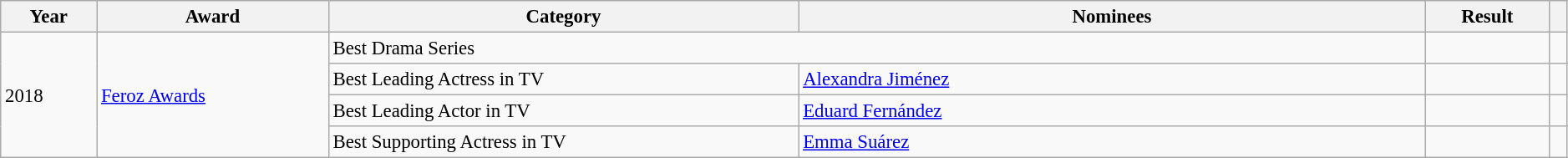<table class="wikitable sortable plainrowheaders" style="font-size:95%; width:99%;">
<tr>
<th>Year</th>
<th>Award</th>
<th style="width:30%;">Category</th>
<th style="width:40%;">Nominees</th>
<th>Result</th>
<th scope="col" class="unsortable"></th>
</tr>
<tr>
<td rowspan = 4>2018</td>
<td rowspan= 4><a href='#'>Feroz Awards</a></td>
<td colspan = 2>Best Drama Series</td>
<td></td>
<td align = "center"></td>
</tr>
<tr>
<td>Best Leading Actress in TV</td>
<td><a href='#'>Alexandra Jiménez</a></td>
<td></td>
<td align = "center"></td>
</tr>
<tr>
<td>Best Leading Actor in TV</td>
<td><a href='#'>Eduard Fernández</a></td>
<td></td>
<td align = "center"></td>
</tr>
<tr>
<td>Best Supporting Actress in TV</td>
<td><a href='#'>Emma Suárez</a></td>
<td></td>
<td align = "center"></td>
</tr>
</table>
